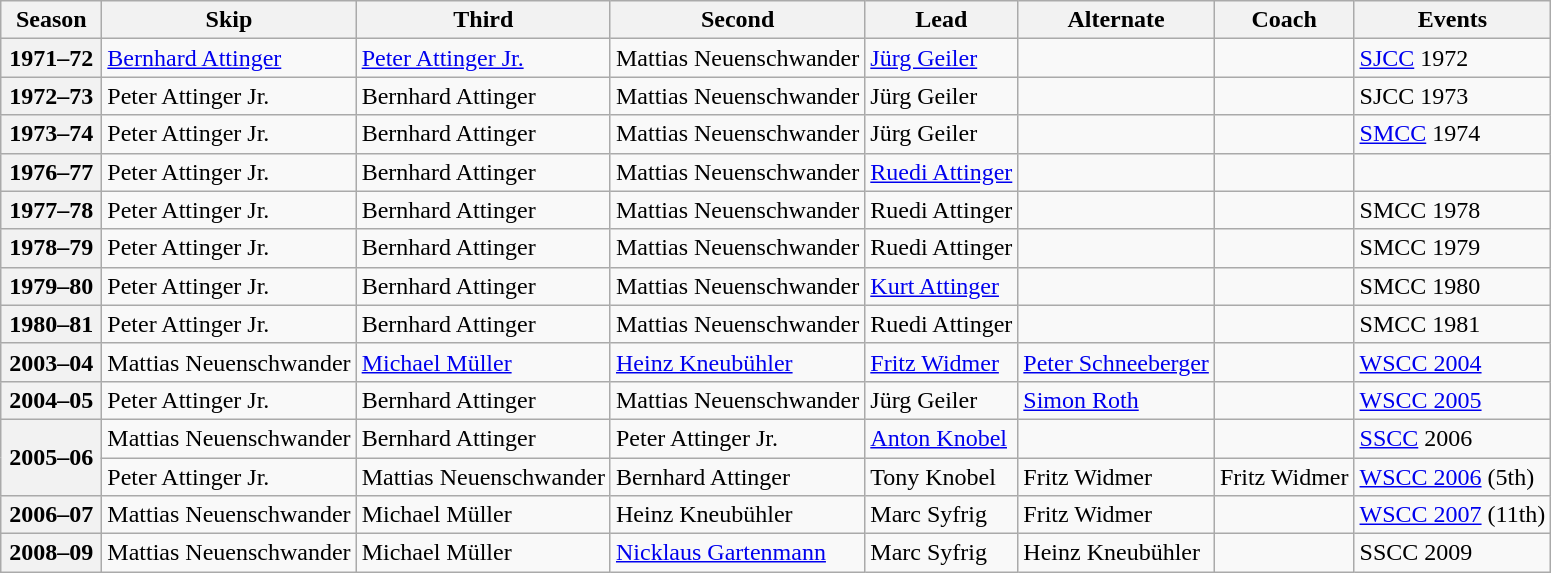<table class="wikitable">
<tr>
<th scope="col" width=60>Season</th>
<th scope="col">Skip</th>
<th scope="col">Third</th>
<th scope="col">Second</th>
<th scope="col">Lead</th>
<th scope="col">Alternate</th>
<th scope="col">Coach</th>
<th scope="col">Events</th>
</tr>
<tr>
<th scope="row">1971–72</th>
<td><a href='#'>Bernhard Attinger</a></td>
<td><a href='#'>Peter Attinger Jr.</a></td>
<td>Mattias Neuenschwander</td>
<td><a href='#'>Jürg Geiler</a></td>
<td></td>
<td></td>
<td><a href='#'>SJCC</a> 1972 </td>
</tr>
<tr>
<th scope="row">1972–73</th>
<td>Peter Attinger Jr.</td>
<td>Bernhard Attinger</td>
<td>Mattias Neuenschwander</td>
<td>Jürg Geiler</td>
<td></td>
<td></td>
<td>SJCC 1973 </td>
</tr>
<tr>
<th scope="row">1973–74</th>
<td>Peter Attinger Jr.</td>
<td>Bernhard Attinger</td>
<td>Mattias Neuenschwander</td>
<td>Jürg Geiler</td>
<td></td>
<td></td>
<td><a href='#'>SMCC</a> 1974 <br> </td>
</tr>
<tr>
<th scope="row">1976–77</th>
<td>Peter Attinger Jr.</td>
<td>Bernhard Attinger</td>
<td>Mattias Neuenschwander</td>
<td><a href='#'>Ruedi Attinger</a></td>
<td></td>
<td></td>
<td> </td>
</tr>
<tr>
<th scope="row">1977–78</th>
<td>Peter Attinger Jr.</td>
<td>Bernhard Attinger</td>
<td>Mattias Neuenschwander</td>
<td>Ruedi Attinger</td>
<td></td>
<td></td>
<td>SMCC 1978 </td>
</tr>
<tr>
<th scope="row">1978–79</th>
<td>Peter Attinger Jr.</td>
<td>Bernhard Attinger</td>
<td>Mattias Neuenschwander</td>
<td>Ruedi Attinger</td>
<td></td>
<td></td>
<td>SMCC 1979 <br> </td>
</tr>
<tr>
<th scope="row">1979–80</th>
<td>Peter Attinger Jr.</td>
<td>Bernhard Attinger</td>
<td>Mattias Neuenschwander</td>
<td><a href='#'>Kurt Attinger</a></td>
<td></td>
<td></td>
<td>SMCC 1980 </td>
</tr>
<tr>
<th scope="row">1980–81</th>
<td>Peter Attinger Jr.</td>
<td>Bernhard Attinger</td>
<td>Mattias Neuenschwander</td>
<td>Ruedi Attinger</td>
<td></td>
<td></td>
<td>SMCC 1981 </td>
</tr>
<tr>
<th scope="row">2003–04</th>
<td>Mattias Neuenschwander</td>
<td><a href='#'>Michael Müller</a></td>
<td><a href='#'>Heinz Kneubühler</a></td>
<td><a href='#'>Fritz Widmer</a></td>
<td><a href='#'>Peter Schneeberger</a></td>
<td></td>
<td><a href='#'>WSCC 2004</a> </td>
</tr>
<tr>
<th scope="row">2004–05</th>
<td>Peter Attinger Jr.</td>
<td>Bernhard Attinger</td>
<td>Mattias Neuenschwander</td>
<td>Jürg Geiler</td>
<td><a href='#'>Simon Roth</a></td>
<td></td>
<td><a href='#'>WSCC 2005</a> </td>
</tr>
<tr>
<th scope="row" rowspan=2>2005–06</th>
<td>Mattias Neuenschwander</td>
<td>Bernhard Attinger</td>
<td>Peter Attinger Jr.</td>
<td><a href='#'>Anton Knobel</a></td>
<td></td>
<td></td>
<td><a href='#'>SSCC</a> 2006 </td>
</tr>
<tr>
<td>Peter Attinger Jr.</td>
<td>Mattias Neuenschwander</td>
<td>Bernhard Attinger</td>
<td>Tony Knobel</td>
<td>Fritz Widmer</td>
<td>Fritz Widmer</td>
<td><a href='#'>WSCC 2006</a> (5th)</td>
</tr>
<tr>
<th scope="row">2006–07</th>
<td>Mattias Neuenschwander</td>
<td>Michael Müller</td>
<td>Heinz Kneubühler</td>
<td>Marc Syfrig</td>
<td>Fritz Widmer</td>
<td></td>
<td><a href='#'>WSCC 2007</a> (11th)</td>
</tr>
<tr>
<th scope="row">2008–09</th>
<td>Mattias Neuenschwander</td>
<td>Michael Müller</td>
<td><a href='#'>Nicklaus Gartenmann</a></td>
<td>Marc Syfrig</td>
<td>Heinz Kneubühler</td>
<td></td>
<td>SSCC 2009 </td>
</tr>
</table>
